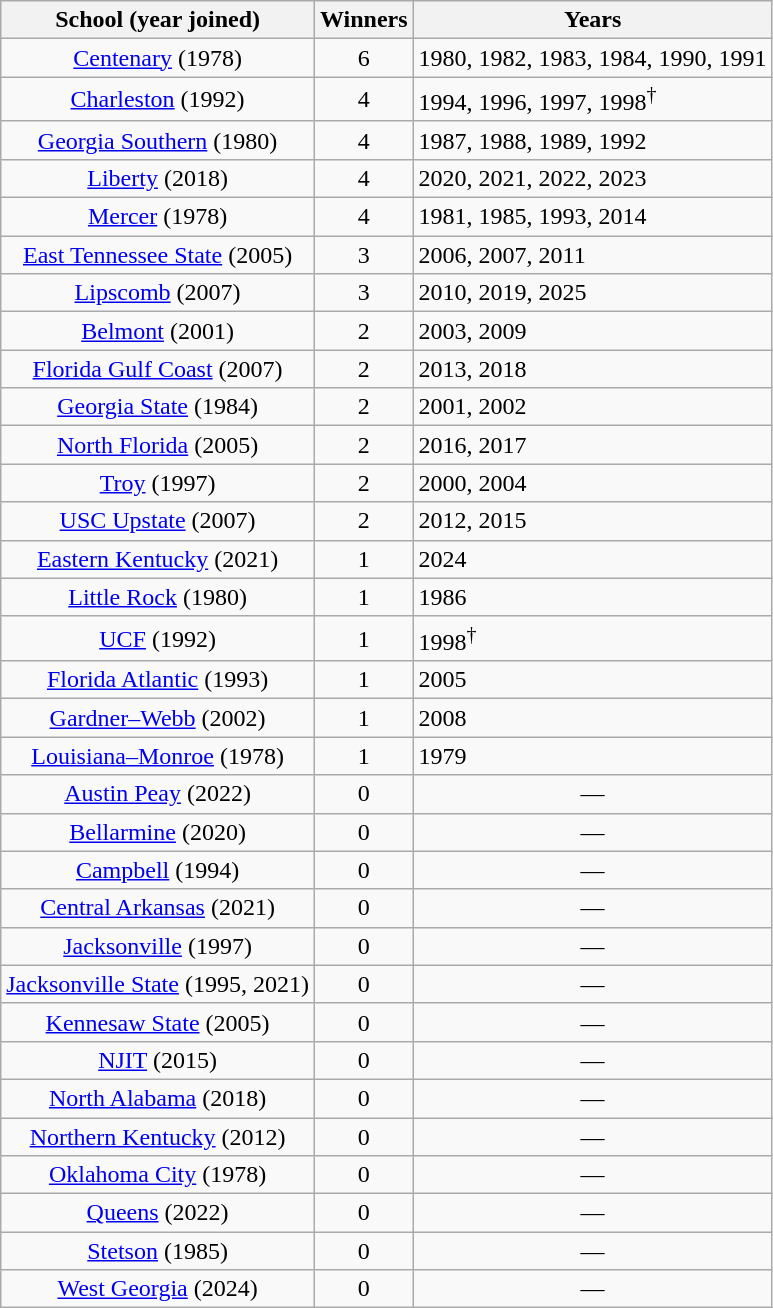<table class="wikitable">
<tr>
<th>School (year joined)</th>
<th>Winners</th>
<th>Years</th>
</tr>
<tr align="center">
<td><a href='#'>Centenary</a> (1978)</td>
<td>6</td>
<td align="left">1980, 1982, 1983, 1984, 1990, 1991</td>
</tr>
<tr align="center">
<td><a href='#'>Charleston</a> (1992)</td>
<td>4</td>
<td align="left">1994, 1996, 1997, 1998<sup>†</sup></td>
</tr>
<tr align="center">
<td><a href='#'>Georgia Southern</a> (1980)</td>
<td>4</td>
<td align="left">1987, 1988, 1989, 1992</td>
</tr>
<tr align="center">
<td><a href='#'>Liberty</a> (2018)</td>
<td>4</td>
<td align=left>2020, 2021, 2022, 2023</td>
</tr>
<tr align="center">
<td><a href='#'>Mercer</a> (1978)</td>
<td>4</td>
<td align="left">1981, 1985, 1993, 2014</td>
</tr>
<tr align="center">
<td><a href='#'>East Tennessee State</a> (2005)</td>
<td>3</td>
<td align="left">2006, 2007, 2011</td>
</tr>
<tr align=center>
<td><a href='#'>Lipscomb</a> (2007)</td>
<td>3</td>
<td align="left">2010, 2019, 2025</td>
</tr>
<tr align=center>
<td><a href='#'>Belmont</a> (2001)</td>
<td>2</td>
<td align="left">2003, 2009</td>
</tr>
<tr align=center>
<td><a href='#'>Florida Gulf Coast</a> (2007)</td>
<td>2</td>
<td align="left">2013, 2018</td>
</tr>
<tr align="center">
<td><a href='#'>Georgia State</a> (1984)</td>
<td>2</td>
<td align="left">2001, 2002</td>
</tr>
<tr align=center>
<td><a href='#'>North Florida</a> (2005)</td>
<td>2</td>
<td align="left">2016, 2017</td>
</tr>
<tr align=center>
<td><a href='#'>Troy</a> (1997)</td>
<td>2</td>
<td align="left">2000, 2004</td>
</tr>
<tr align=center>
<td><a href='#'>USC Upstate</a> (2007)</td>
<td>2</td>
<td align="left">2012, 2015</td>
</tr>
<tr align=center>
<td><a href='#'>Eastern Kentucky</a> (2021)</td>
<td>1</td>
<td align="left">2024</td>
</tr>
<tr align=center>
<td><a href='#'>Little Rock</a> (1980)</td>
<td>1</td>
<td align="left">1986</td>
</tr>
<tr align=center>
<td><a href='#'>UCF</a> (1992)</td>
<td>1</td>
<td align="left">1998<sup>†</sup></td>
</tr>
<tr align=center>
<td><a href='#'>Florida Atlantic</a> (1993)</td>
<td>1</td>
<td align="left">2005</td>
</tr>
<tr align=center>
<td><a href='#'>Gardner–Webb</a> (2002)</td>
<td>1</td>
<td align="left">2008</td>
</tr>
<tr align=center>
<td><a href='#'>Louisiana–Monroe</a> (1978)</td>
<td>1</td>
<td align="left">1979</td>
</tr>
<tr align=center>
<td><a href='#'>Austin Peay</a> (2022)</td>
<td>0</td>
<td>—</td>
</tr>
<tr align=center>
<td><a href='#'>Bellarmine</a> (2020)</td>
<td>0</td>
<td>—</td>
</tr>
<tr align=center>
<td><a href='#'>Campbell</a> (1994)</td>
<td>0</td>
<td>—</td>
</tr>
<tr align=center>
<td><a href='#'>Central Arkansas</a> (2021)</td>
<td>0</td>
<td>—</td>
</tr>
<tr align=center>
<td><a href='#'>Jacksonville</a> (1997)</td>
<td>0</td>
<td>—</td>
</tr>
<tr align=center>
<td><a href='#'>Jacksonville State</a> (1995, 2021)</td>
<td>0</td>
<td>—</td>
</tr>
<tr align=center>
<td><a href='#'>Kennesaw State</a> (2005)</td>
<td>0</td>
<td>—</td>
</tr>
<tr align=center>
<td><a href='#'>NJIT</a> (2015)</td>
<td>0</td>
<td>—</td>
</tr>
<tr align=center>
<td><a href='#'>North Alabama</a> (2018)</td>
<td>0</td>
<td>—</td>
</tr>
<tr align="center">
<td><a href='#'>Northern Kentucky</a> (2012)</td>
<td>0</td>
<td>—</td>
</tr>
<tr align="center">
<td><a href='#'>Oklahoma City</a> (1978)</td>
<td>0</td>
<td>—</td>
</tr>
<tr align=center>
<td><a href='#'>Queens</a> (2022)</td>
<td>0</td>
<td>—</td>
</tr>
<tr align=center>
<td><a href='#'>Stetson</a> (1985)</td>
<td>0</td>
<td>—</td>
</tr>
<tr align=center>
<td><a href='#'>West Georgia</a> (2024)</td>
<td>0</td>
<td>—</td>
</tr>
</table>
